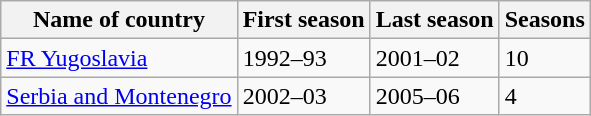<table class="wikitable">
<tr>
<th>Name of country</th>
<th>First season</th>
<th>Last season</th>
<th>Seasons</th>
</tr>
<tr>
<td><a href='#'>FR Yugoslavia</a></td>
<td>1992–93</td>
<td>2001–02</td>
<td>10</td>
</tr>
<tr>
<td><a href='#'>Serbia and Montenegro</a></td>
<td>2002–03</td>
<td>2005–06</td>
<td>4</td>
</tr>
</table>
